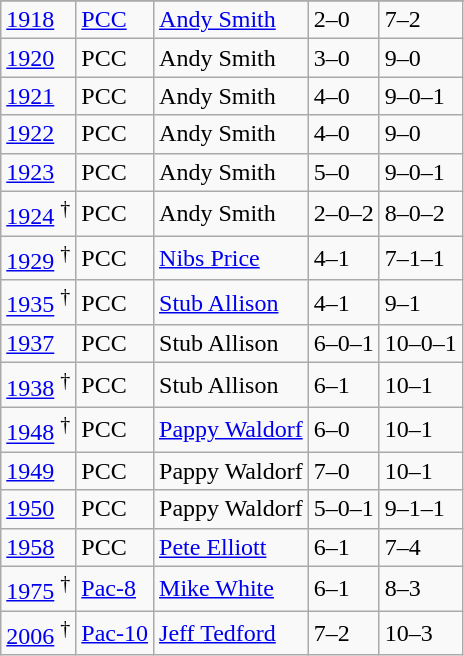<table class="wikitable">
<tr>
</tr>
<tr>
<td><a href='#'>1918</a></td>
<td><a href='#'>PCC</a></td>
<td><a href='#'>Andy Smith</a></td>
<td>2–0</td>
<td>7–2</td>
</tr>
<tr>
<td><a href='#'>1920</a></td>
<td>PCC</td>
<td>Andy Smith</td>
<td>3–0</td>
<td>9–0</td>
</tr>
<tr>
<td><a href='#'>1921</a></td>
<td>PCC</td>
<td>Andy Smith</td>
<td>4–0</td>
<td>9–0–1</td>
</tr>
<tr>
<td><a href='#'>1922</a></td>
<td>PCC</td>
<td>Andy Smith</td>
<td>4–0</td>
<td>9–0</td>
</tr>
<tr>
<td><a href='#'>1923</a></td>
<td>PCC</td>
<td>Andy Smith</td>
<td>5–0</td>
<td>9–0–1</td>
</tr>
<tr>
<td><a href='#'>1924</a> <sup>†</sup></td>
<td>PCC</td>
<td>Andy Smith</td>
<td>2–0–2</td>
<td>8–0–2</td>
</tr>
<tr>
<td><a href='#'>1929</a> <sup>†</sup></td>
<td>PCC</td>
<td><a href='#'>Nibs Price</a></td>
<td>4–1</td>
<td>7–1–1</td>
</tr>
<tr>
<td><a href='#'>1935</a> <sup>†</sup></td>
<td>PCC</td>
<td><a href='#'>Stub Allison</a></td>
<td>4–1</td>
<td>9–1</td>
</tr>
<tr>
<td><a href='#'>1937</a></td>
<td>PCC</td>
<td>Stub Allison</td>
<td>6–0–1</td>
<td>10–0–1</td>
</tr>
<tr>
<td><a href='#'>1938</a> <sup>†</sup></td>
<td>PCC</td>
<td>Stub Allison</td>
<td>6–1</td>
<td>10–1</td>
</tr>
<tr>
<td><a href='#'>1948</a> <sup>†</sup></td>
<td>PCC</td>
<td><a href='#'>Pappy Waldorf</a></td>
<td>6–0</td>
<td>10–1</td>
</tr>
<tr>
<td><a href='#'>1949</a></td>
<td>PCC</td>
<td>Pappy Waldorf</td>
<td>7–0</td>
<td>10–1</td>
</tr>
<tr>
<td><a href='#'>1950</a></td>
<td>PCC</td>
<td>Pappy Waldorf</td>
<td>5–0–1</td>
<td>9–1–1</td>
</tr>
<tr>
<td><a href='#'>1958</a></td>
<td>PCC</td>
<td><a href='#'>Pete Elliott</a></td>
<td>6–1</td>
<td>7–4</td>
</tr>
<tr>
<td><a href='#'>1975</a> <sup>†</sup></td>
<td><a href='#'>Pac-8</a></td>
<td><a href='#'>Mike White</a></td>
<td>6–1</td>
<td>8–3</td>
</tr>
<tr>
<td><a href='#'>2006</a> <sup>†</sup></td>
<td><a href='#'>Pac-10</a></td>
<td><a href='#'>Jeff Tedford</a></td>
<td>7–2</td>
<td>10–3</td>
</tr>
</table>
